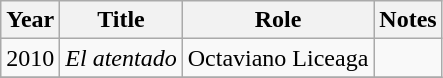<table class="wikitable sortable">
<tr>
<th>Year</th>
<th>Title</th>
<th>Role</th>
<th>Notes</th>
</tr>
<tr>
<td>2010</td>
<td><em>El atentado</em></td>
<td>Octaviano Liceaga</td>
<td></td>
</tr>
<tr>
</tr>
</table>
